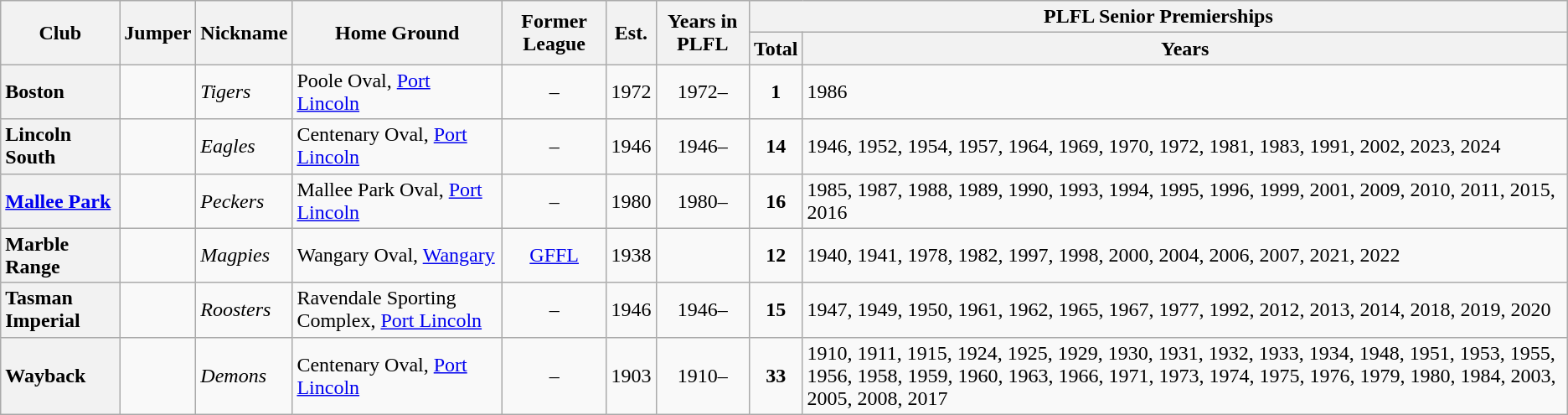<table class="wikitable sortable">
<tr>
<th rowspan="2">Club</th>
<th rowspan="2">Jumper</th>
<th rowspan="2">Nickname</th>
<th rowspan="2">Home Ground</th>
<th rowspan="2">Former League</th>
<th rowspan="2">Est.</th>
<th rowspan="2">Years in PLFL</th>
<th colspan="2">PLFL Senior Premierships</th>
</tr>
<tr>
<th>Total</th>
<th>Years</th>
</tr>
<tr>
<th style="text-align:left">Boston</th>
<td></td>
<td><em>Tigers</em></td>
<td>Poole Oval, <a href='#'>Port Lincoln</a></td>
<td align="center">–</td>
<td align="center">1972</td>
<td align="center">1972–</td>
<td align="center"><strong>1</strong></td>
<td>1986</td>
</tr>
<tr>
<th style="text-align:left">Lincoln South</th>
<td></td>
<td><em>Eagles</em></td>
<td>Centenary Oval, <a href='#'>Port Lincoln</a></td>
<td align="center">–</td>
<td align="center">1946</td>
<td align="center">1946–</td>
<td align="center"><strong>14</strong></td>
<td>1946, 1952, 1954, 1957, 1964, 1969, 1970, 1972, 1981, 1983, 1991, 2002, 2023, 2024</td>
</tr>
<tr>
<th style="text-align:left"><a href='#'>Mallee Park</a></th>
<td></td>
<td><em>Peckers</em></td>
<td>Mallee Park Oval, <a href='#'>Port Lincoln</a></td>
<td align="center">–</td>
<td align="center">1980</td>
<td align="center">1980–</td>
<td align="center"><strong>16</strong></td>
<td>1985, 1987, 1988, 1989, 1990, 1993, 1994, 1995, 1996, 1999, 2001, 2009, 2010, 2011, 2015, 2016</td>
</tr>
<tr>
<th style="text-align:left">Marble Range</th>
<td></td>
<td><em>Magpies</em></td>
<td>Wangary Oval, <a href='#'>Wangary</a></td>
<td align="center"><a href='#'>GFFL</a></td>
<td align="center">1938</td>
<td align="center"></td>
<td align="center"><strong>12</strong></td>
<td>1940, 1941, 1978, 1982, 1997, 1998, 2000, 2004, 2006, 2007, 2021, 2022</td>
</tr>
<tr>
<th style="text-align:left">Tasman Imperial</th>
<td></td>
<td><em>Roosters</em></td>
<td>Ravendale Sporting Complex, <a href='#'>Port Lincoln</a></td>
<td align="center">–</td>
<td align="center">1946</td>
<td align="center">1946–</td>
<td align="center"><strong>15</strong></td>
<td>1947, 1949, 1950, 1961, 1962, 1965, 1967, 1977, 1992, 2012, 2013, 2014, 2018, 2019, 2020</td>
</tr>
<tr>
<th style="text-align:left">Wayback</th>
<td></td>
<td><em>Demons</em></td>
<td>Centenary Oval, <a href='#'>Port Lincoln</a></td>
<td align="center">–</td>
<td align="center">1903</td>
<td align="center">1910–</td>
<td align="center"><strong>33</strong></td>
<td>1910, 1911, 1915, 1924, 1925, 1929, 1930, 1931, 1932, 1933, 1934, 1948, 1951, 1953, 1955, 1956, 1958, 1959, 1960, 1963, 1966, 1971, 1973, 1974, 1975, 1976, 1979, 1980, 1984, 2003, 2005, 2008, 2017</td>
</tr>
</table>
